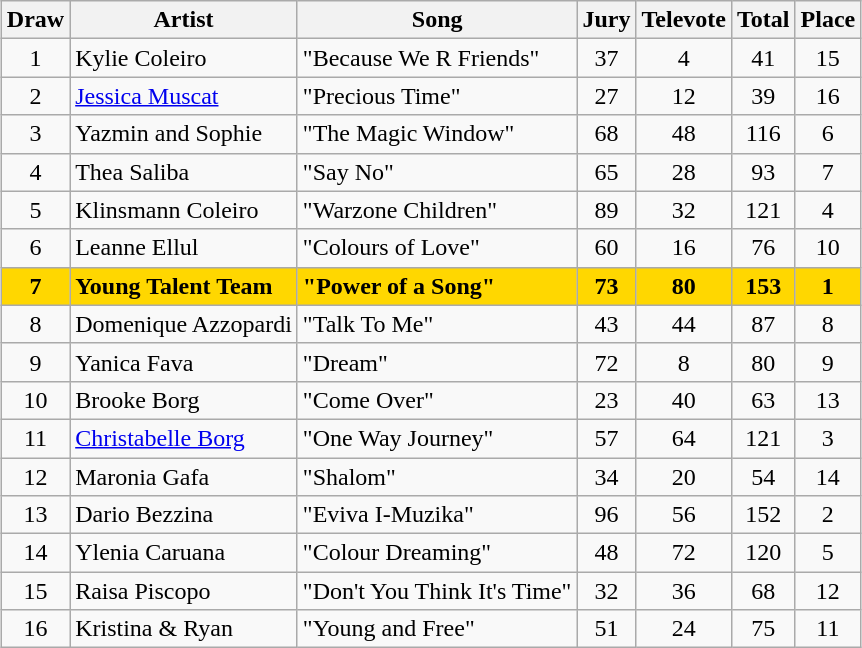<table class="sortable wikitable" style="margin: 1em auto 1em auto; text-align:center">
<tr>
<th>Draw</th>
<th>Artist</th>
<th>Song</th>
<th>Jury</th>
<th>Televote</th>
<th>Total</th>
<th>Place</th>
</tr>
<tr>
<td>1</td>
<td align="left">Kylie Coleiro</td>
<td align="left">"Because We R Friends"</td>
<td>37</td>
<td>4</td>
<td>41</td>
<td>15</td>
</tr>
<tr>
<td>2</td>
<td align="left"><a href='#'>Jessica Muscat</a></td>
<td align="left">"Precious Time"</td>
<td>27</td>
<td>12</td>
<td>39</td>
<td>16</td>
</tr>
<tr>
<td>3</td>
<td align="left">Yazmin and Sophie</td>
<td align="left">"The Magic Window"</td>
<td>68</td>
<td>48</td>
<td>116</td>
<td>6</td>
</tr>
<tr>
<td>4</td>
<td align="left">Thea Saliba</td>
<td align="left">"Say No"</td>
<td>65</td>
<td>28</td>
<td>93</td>
<td>7</td>
</tr>
<tr>
<td>5</td>
<td align="left">Klinsmann Coleiro</td>
<td align="left">"Warzone Children"</td>
<td>89</td>
<td>32</td>
<td>121</td>
<td>4</td>
</tr>
<tr>
<td>6</td>
<td align="left">Leanne Ellul</td>
<td align="left">"Colours of Love"</td>
<td>60</td>
<td>16</td>
<td>76</td>
<td>10</td>
</tr>
<tr style="font-weight: bold; background: gold;">
<td>7</td>
<td align="left">Young Talent Team</td>
<td align="left">"Power of a Song"</td>
<td>73</td>
<td>80</td>
<td>153</td>
<td>1</td>
</tr>
<tr>
<td>8</td>
<td align="left">Domenique Azzopardi</td>
<td align="left">"Talk To Me"</td>
<td>43</td>
<td>44</td>
<td>87</td>
<td>8</td>
</tr>
<tr>
<td>9</td>
<td align="left">Yanica Fava</td>
<td align="left">"Dream"</td>
<td>72</td>
<td>8</td>
<td>80</td>
<td>9</td>
</tr>
<tr>
<td>10</td>
<td align="left">Brooke Borg</td>
<td align="left">"Come Over"</td>
<td>23</td>
<td>40</td>
<td>63</td>
<td>13</td>
</tr>
<tr>
<td>11</td>
<td align="left"><a href='#'>Christabelle Borg</a></td>
<td align="left">"One Way Journey"</td>
<td>57</td>
<td>64</td>
<td>121</td>
<td>3</td>
</tr>
<tr>
<td>12</td>
<td align="left">Maronia Gafa</td>
<td align="left">"Shalom"</td>
<td>34</td>
<td>20</td>
<td>54</td>
<td>14</td>
</tr>
<tr>
<td>13</td>
<td align="left">Dario Bezzina</td>
<td align="left">"Eviva I-Muzika"</td>
<td>96</td>
<td>56</td>
<td>152</td>
<td>2</td>
</tr>
<tr>
<td>14</td>
<td align="left">Ylenia Caruana</td>
<td align="left">"Colour Dreaming"</td>
<td>48</td>
<td>72</td>
<td>120</td>
<td>5</td>
</tr>
<tr>
<td>15</td>
<td align="left">Raisa Piscopo</td>
<td align="left">"Don't You Think It's Time"</td>
<td>32</td>
<td>36</td>
<td>68</td>
<td>12</td>
</tr>
<tr>
<td>16</td>
<td align="left">Kristina & Ryan</td>
<td align="left">"Young and Free"</td>
<td>51</td>
<td>24</td>
<td>75</td>
<td>11</td>
</tr>
</table>
